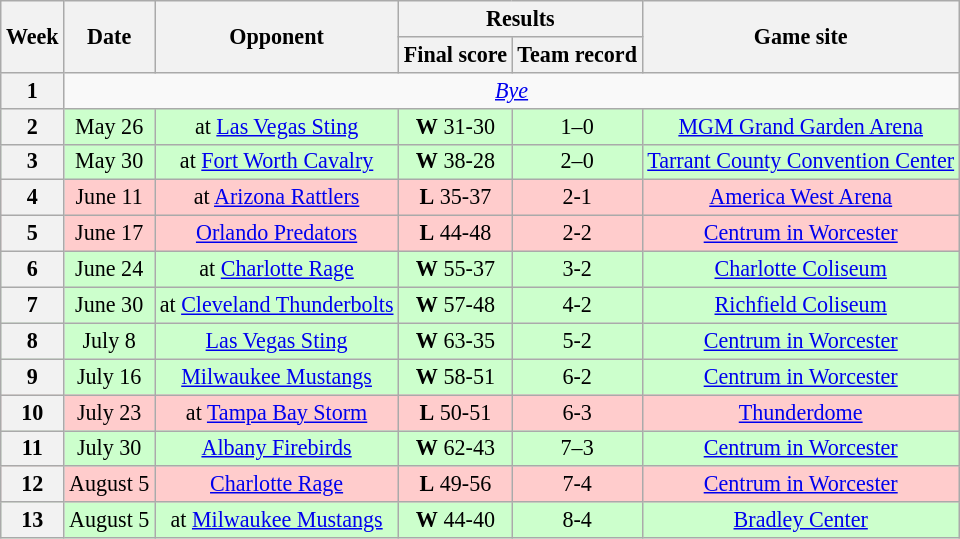<table class="wikitable" style="font-size: 92%;" "align=center">
<tr>
<th rowspan="2">Week</th>
<th rowspan="2">Date</th>
<th rowspan="2">Opponent</th>
<th colspan="2">Results</th>
<th rowspan="2">Game site</th>
</tr>
<tr>
<th>Final score</th>
<th>Team record</th>
</tr>
<tr style=>
<th>1</th>
<td colspan="8" style="text-align:center;"><em><a href='#'>Bye</a></em></td>
</tr>
<tr style="background:#cfc">
<th>2</th>
<td style="text-align:center;">May 26</td>
<td style="text-align:center;">at <a href='#'>Las Vegas Sting</a></td>
<td style="text-align:center;"><strong>W</strong> 31-30</td>
<td style="text-align:center;">1–0</td>
<td style="text-align:center;"><a href='#'>MGM Grand Garden Arena</a></td>
</tr>
<tr style="background:#cfc">
<th>3</th>
<td style="text-align:center;">May 30</td>
<td style="text-align:center;">at <a href='#'>Fort Worth Cavalry</a></td>
<td style="text-align:center;"><strong>W</strong> 38-28</td>
<td style="text-align:center;">2–0</td>
<td style="text-align:center;"><a href='#'>Tarrant County Convention Center</a></td>
</tr>
<tr style="background:#fcc">
<th>4</th>
<td style="text-align:center;">June 11</td>
<td style="text-align:center;">at <a href='#'>Arizona Rattlers</a></td>
<td style="text-align:center;"><strong>L</strong> 35-37</td>
<td style="text-align:center;">2-1</td>
<td style="text-align:center;"><a href='#'>America West Arena</a></td>
</tr>
<tr style="background:#fcc">
<th>5</th>
<td style="text-align:center;">June 17</td>
<td style="text-align:center;"><a href='#'>Orlando Predators</a></td>
<td style="text-align:center;"><strong>L</strong> 44-48</td>
<td style="text-align:center;">2-2</td>
<td style="text-align:center;"><a href='#'>Centrum in Worcester</a></td>
</tr>
<tr style="background:#cfc">
<th>6</th>
<td style="text-align:center;">June 24</td>
<td style="text-align:center;">at <a href='#'>Charlotte Rage</a></td>
<td style="text-align:center;"><strong>W</strong> 55-37</td>
<td style="text-align:center;">3-2</td>
<td style="text-align:center;"><a href='#'>Charlotte Coliseum</a></td>
</tr>
<tr style="background:#cfc">
<th>7</th>
<td style="text-align:center;">June 30</td>
<td style="text-align:center;">at <a href='#'>Cleveland Thunderbolts</a></td>
<td style="text-align:center;"><strong>W</strong> 57-48</td>
<td style="text-align:center;">4-2</td>
<td style="text-align:center;"><a href='#'>Richfield Coliseum</a></td>
</tr>
<tr style="background:#cfc">
<th>8</th>
<td style="text-align:center;">July 8</td>
<td style="text-align:center;"><a href='#'>Las Vegas Sting</a></td>
<td style="text-align:center;"><strong>W</strong> 63-35</td>
<td style="text-align:center;">5-2</td>
<td style="text-align:center;"><a href='#'>Centrum in Worcester</a></td>
</tr>
<tr style="background:#cfc">
<th>9</th>
<td style="text-align:center;">July 16</td>
<td style="text-align:center;"><a href='#'>Milwaukee Mustangs</a></td>
<td style="text-align:center;"><strong>W</strong> 58-51</td>
<td style="text-align:center;">6-2</td>
<td style="text-align:center;"><a href='#'>Centrum in Worcester</a></td>
</tr>
<tr style="background:#fcc">
<th>10</th>
<td style="text-align:center;">July 23</td>
<td style="text-align:center;">at <a href='#'>Tampa Bay Storm</a></td>
<td style="text-align:center;"><strong>L</strong> 50-51</td>
<td style="text-align:center;">6-3</td>
<td style="text-align:center;"><a href='#'>Thunderdome</a></td>
</tr>
<tr style="background:#cfc">
<th>11</th>
<td style="text-align:center;">July 30</td>
<td style="text-align:center;"><a href='#'>Albany Firebirds</a></td>
<td style="text-align:center;"><strong>W</strong> 62-43</td>
<td style="text-align:center;">7–3</td>
<td style="text-align:center;"><a href='#'>Centrum in Worcester</a></td>
</tr>
<tr style="background:#fcc">
<th>12</th>
<td style="text-align:center;">August 5</td>
<td style="text-align:center;"><a href='#'>Charlotte Rage</a></td>
<td style="text-align:center;"><strong>L</strong> 49-56</td>
<td style="text-align:center;">7-4</td>
<td style="text-align:center;"><a href='#'>Centrum in Worcester</a></td>
</tr>
<tr style="background:#cfc">
<th>13</th>
<td style="text-align:center;">August 5</td>
<td style="text-align:center;">at <a href='#'>Milwaukee Mustangs</a></td>
<td style="text-align:center;"><strong>W</strong> 44-40</td>
<td style="text-align:center;">8-4</td>
<td style="text-align:center;"><a href='#'>Bradley Center</a></td>
</tr>
</table>
